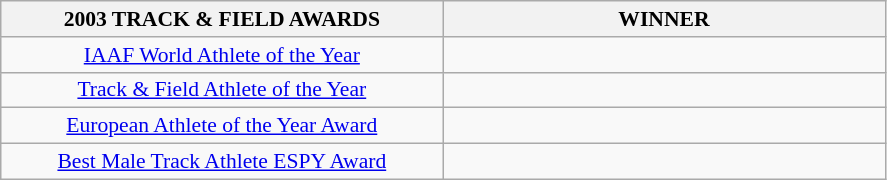<table class="wikitable" style="border-collapse: collapse; font-size: 90%;">
<tr>
<th align="center" style="width: 20em">2003 TRACK & FIELD AWARDS</th>
<th align="center" style="width: 20em">WINNER</th>
</tr>
<tr>
<td align="center"><a href='#'>IAAF World Athlete of the Year</a></td>
<td></td>
</tr>
<tr>
<td align="center"><a href='#'>Track & Field Athlete of the Year</a></td>
<td></td>
</tr>
<tr>
<td align="center"><a href='#'>European Athlete of the Year Award</a></td>
<td></td>
</tr>
<tr>
<td align="center"><a href='#'>Best Male Track Athlete ESPY Award</a></td>
<td></td>
</tr>
</table>
